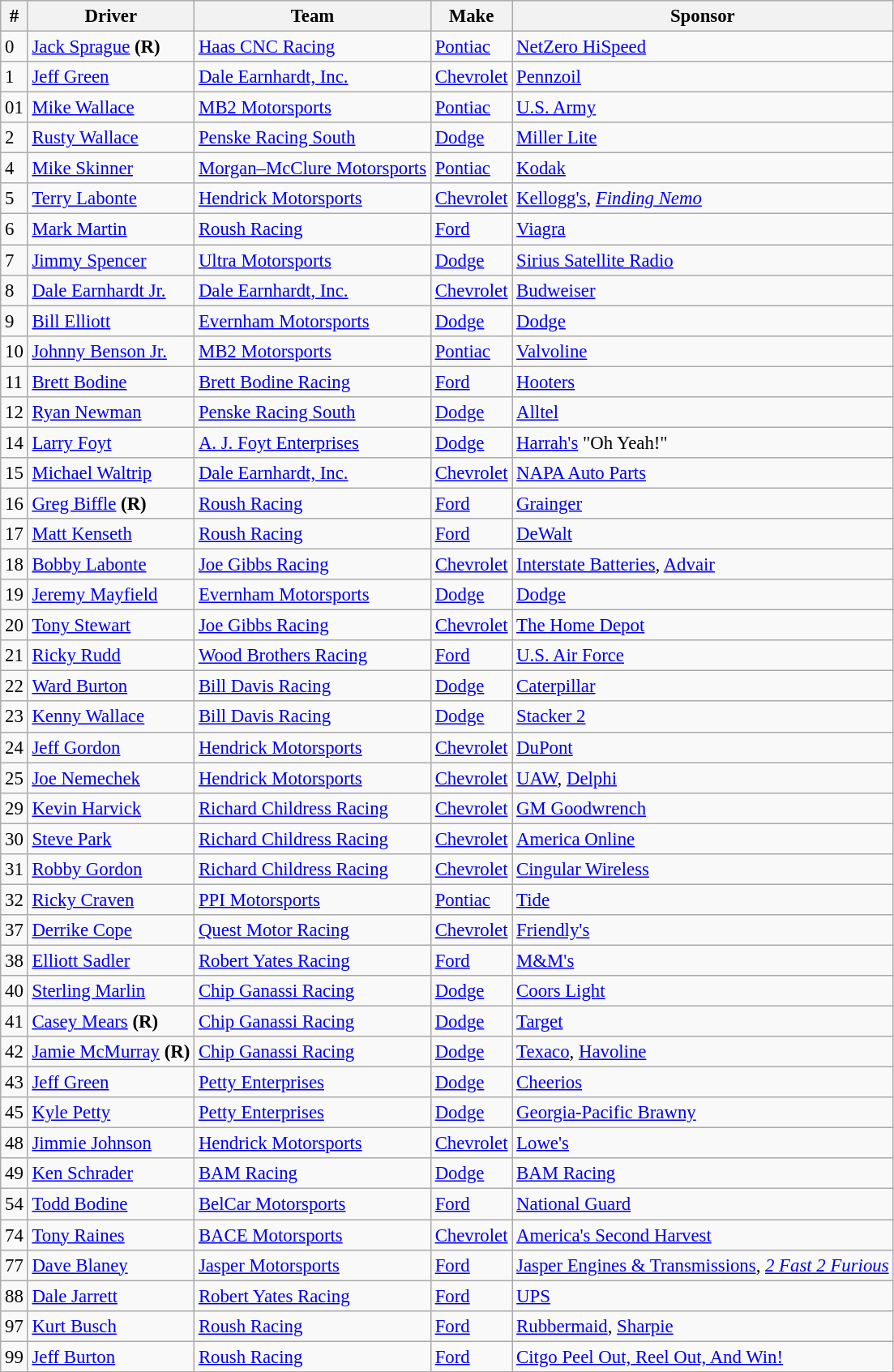<table class="wikitable" style="font-size:95%">
<tr>
<th>#</th>
<th>Driver</th>
<th>Team</th>
<th>Make</th>
<th>Sponsor</th>
</tr>
<tr>
<td>0</td>
<td><a href='#'>Jack Sprague</a> <strong>(R)</strong></td>
<td><a href='#'>Haas CNC Racing</a></td>
<td><a href='#'>Pontiac</a></td>
<td><a href='#'>NetZero HiSpeed</a></td>
</tr>
<tr>
<td>1</td>
<td><a href='#'>Jeff Green</a></td>
<td><a href='#'>Dale Earnhardt, Inc.</a></td>
<td><a href='#'>Chevrolet</a></td>
<td><a href='#'>Pennzoil</a></td>
</tr>
<tr>
<td>01</td>
<td><a href='#'>Mike Wallace</a></td>
<td><a href='#'>MB2 Motorsports</a></td>
<td><a href='#'>Pontiac</a></td>
<td><a href='#'>U.S. Army</a></td>
</tr>
<tr>
<td>2</td>
<td><a href='#'>Rusty Wallace</a></td>
<td><a href='#'>Penske Racing South</a></td>
<td><a href='#'>Dodge</a></td>
<td><a href='#'>Miller Lite</a></td>
</tr>
<tr>
<td>4</td>
<td><a href='#'>Mike Skinner</a></td>
<td><a href='#'>Morgan–McClure Motorsports</a></td>
<td><a href='#'>Pontiac</a></td>
<td><a href='#'>Kodak</a></td>
</tr>
<tr>
<td>5</td>
<td><a href='#'>Terry Labonte</a></td>
<td><a href='#'>Hendrick Motorsports</a></td>
<td><a href='#'>Chevrolet</a></td>
<td><a href='#'>Kellogg's</a>, <em><a href='#'>Finding Nemo</a></em></td>
</tr>
<tr>
<td>6</td>
<td><a href='#'>Mark Martin</a></td>
<td><a href='#'>Roush Racing</a></td>
<td><a href='#'>Ford</a></td>
<td><a href='#'>Viagra</a></td>
</tr>
<tr>
<td>7</td>
<td><a href='#'>Jimmy Spencer</a></td>
<td><a href='#'>Ultra Motorsports</a></td>
<td><a href='#'>Dodge</a></td>
<td><a href='#'>Sirius Satellite Radio</a></td>
</tr>
<tr>
<td>8</td>
<td><a href='#'>Dale Earnhardt Jr.</a></td>
<td><a href='#'>Dale Earnhardt, Inc.</a></td>
<td><a href='#'>Chevrolet</a></td>
<td><a href='#'>Budweiser</a></td>
</tr>
<tr>
<td>9</td>
<td><a href='#'>Bill Elliott</a></td>
<td><a href='#'>Evernham Motorsports</a></td>
<td><a href='#'>Dodge</a></td>
<td><a href='#'>Dodge</a></td>
</tr>
<tr>
<td>10</td>
<td><a href='#'>Johnny Benson Jr.</a></td>
<td><a href='#'>MB2 Motorsports</a></td>
<td><a href='#'>Pontiac</a></td>
<td><a href='#'>Valvoline</a></td>
</tr>
<tr>
<td>11</td>
<td><a href='#'>Brett Bodine</a></td>
<td><a href='#'>Brett Bodine Racing</a></td>
<td><a href='#'>Ford</a></td>
<td><a href='#'>Hooters</a></td>
</tr>
<tr>
<td>12</td>
<td><a href='#'>Ryan Newman</a></td>
<td><a href='#'>Penske Racing South</a></td>
<td><a href='#'>Dodge</a></td>
<td><a href='#'>Alltel</a></td>
</tr>
<tr>
<td>14</td>
<td><a href='#'>Larry Foyt</a></td>
<td><a href='#'>A. J. Foyt Enterprises</a></td>
<td><a href='#'>Dodge</a></td>
<td><a href='#'>Harrah's</a> "Oh Yeah!"</td>
</tr>
<tr>
<td>15</td>
<td><a href='#'>Michael Waltrip</a></td>
<td><a href='#'>Dale Earnhardt, Inc.</a></td>
<td><a href='#'>Chevrolet</a></td>
<td><a href='#'>NAPA Auto Parts</a></td>
</tr>
<tr>
<td>16</td>
<td><a href='#'>Greg Biffle</a> <strong>(R)</strong></td>
<td><a href='#'>Roush Racing</a></td>
<td><a href='#'>Ford</a></td>
<td><a href='#'>Grainger</a></td>
</tr>
<tr>
<td>17</td>
<td><a href='#'>Matt Kenseth</a></td>
<td><a href='#'>Roush Racing</a></td>
<td><a href='#'>Ford</a></td>
<td><a href='#'>DeWalt</a></td>
</tr>
<tr>
<td>18</td>
<td><a href='#'>Bobby Labonte</a></td>
<td><a href='#'>Joe Gibbs Racing</a></td>
<td><a href='#'>Chevrolet</a></td>
<td><a href='#'>Interstate Batteries</a>, <a href='#'>Advair</a></td>
</tr>
<tr>
<td>19</td>
<td><a href='#'>Jeremy Mayfield</a></td>
<td><a href='#'>Evernham Motorsports</a></td>
<td><a href='#'>Dodge</a></td>
<td><a href='#'>Dodge</a></td>
</tr>
<tr>
<td>20</td>
<td><a href='#'>Tony Stewart</a></td>
<td><a href='#'>Joe Gibbs Racing</a></td>
<td><a href='#'>Chevrolet</a></td>
<td><a href='#'>The Home Depot</a></td>
</tr>
<tr>
<td>21</td>
<td><a href='#'>Ricky Rudd</a></td>
<td><a href='#'>Wood Brothers Racing</a></td>
<td><a href='#'>Ford</a></td>
<td><a href='#'>U.S. Air Force</a></td>
</tr>
<tr>
<td>22</td>
<td><a href='#'>Ward Burton</a></td>
<td><a href='#'>Bill Davis Racing</a></td>
<td><a href='#'>Dodge</a></td>
<td><a href='#'>Caterpillar</a></td>
</tr>
<tr>
<td>23</td>
<td><a href='#'>Kenny Wallace</a></td>
<td><a href='#'>Bill Davis Racing</a></td>
<td><a href='#'>Dodge</a></td>
<td><a href='#'>Stacker 2</a></td>
</tr>
<tr>
<td>24</td>
<td><a href='#'>Jeff Gordon</a></td>
<td><a href='#'>Hendrick Motorsports</a></td>
<td><a href='#'>Chevrolet</a></td>
<td><a href='#'>DuPont</a></td>
</tr>
<tr>
<td>25</td>
<td><a href='#'>Joe Nemechek</a></td>
<td><a href='#'>Hendrick Motorsports</a></td>
<td><a href='#'>Chevrolet</a></td>
<td><a href='#'>UAW</a>, <a href='#'>Delphi</a></td>
</tr>
<tr>
<td>29</td>
<td><a href='#'>Kevin Harvick</a></td>
<td><a href='#'>Richard Childress Racing</a></td>
<td><a href='#'>Chevrolet</a></td>
<td><a href='#'>GM Goodwrench</a></td>
</tr>
<tr>
<td>30</td>
<td><a href='#'>Steve Park</a></td>
<td><a href='#'>Richard Childress Racing</a></td>
<td><a href='#'>Chevrolet</a></td>
<td><a href='#'>America Online</a></td>
</tr>
<tr>
<td>31</td>
<td><a href='#'>Robby Gordon</a></td>
<td><a href='#'>Richard Childress Racing</a></td>
<td><a href='#'>Chevrolet</a></td>
<td><a href='#'>Cingular Wireless</a></td>
</tr>
<tr>
<td>32</td>
<td><a href='#'>Ricky Craven</a></td>
<td><a href='#'>PPI Motorsports</a></td>
<td><a href='#'>Pontiac</a></td>
<td><a href='#'>Tide</a></td>
</tr>
<tr>
<td>37</td>
<td><a href='#'>Derrike Cope</a></td>
<td><a href='#'>Quest Motor Racing</a></td>
<td><a href='#'>Chevrolet</a></td>
<td><a href='#'>Friendly's</a></td>
</tr>
<tr>
<td>38</td>
<td><a href='#'>Elliott Sadler</a></td>
<td><a href='#'>Robert Yates Racing</a></td>
<td><a href='#'>Ford</a></td>
<td><a href='#'>M&M's</a></td>
</tr>
<tr>
<td>40</td>
<td><a href='#'>Sterling Marlin</a></td>
<td><a href='#'>Chip Ganassi Racing</a></td>
<td><a href='#'>Dodge</a></td>
<td><a href='#'>Coors Light</a></td>
</tr>
<tr>
<td>41</td>
<td><a href='#'>Casey Mears</a> <strong>(R)</strong></td>
<td><a href='#'>Chip Ganassi Racing</a></td>
<td><a href='#'>Dodge</a></td>
<td><a href='#'>Target</a></td>
</tr>
<tr>
<td>42</td>
<td><a href='#'>Jamie McMurray</a> <strong>(R)</strong></td>
<td><a href='#'>Chip Ganassi Racing</a></td>
<td><a href='#'>Dodge</a></td>
<td><a href='#'>Texaco</a>, <a href='#'>Havoline</a></td>
</tr>
<tr>
<td>43</td>
<td><a href='#'>Jeff Green</a></td>
<td><a href='#'>Petty Enterprises</a></td>
<td><a href='#'>Dodge</a></td>
<td><a href='#'>Cheerios</a></td>
</tr>
<tr>
<td>45</td>
<td><a href='#'>Kyle Petty</a></td>
<td><a href='#'>Petty Enterprises</a></td>
<td><a href='#'>Dodge</a></td>
<td><a href='#'>Georgia-Pacific Brawny</a></td>
</tr>
<tr>
<td>48</td>
<td><a href='#'>Jimmie Johnson</a></td>
<td><a href='#'>Hendrick Motorsports</a></td>
<td><a href='#'>Chevrolet</a></td>
<td><a href='#'>Lowe's</a></td>
</tr>
<tr>
<td>49</td>
<td><a href='#'>Ken Schrader</a></td>
<td><a href='#'>BAM Racing</a></td>
<td><a href='#'>Dodge</a></td>
<td><a href='#'>BAM Racing</a></td>
</tr>
<tr>
<td>54</td>
<td><a href='#'>Todd Bodine</a></td>
<td><a href='#'>BelCar Motorsports</a></td>
<td><a href='#'>Ford</a></td>
<td><a href='#'>National Guard</a></td>
</tr>
<tr>
<td>74</td>
<td><a href='#'>Tony Raines</a></td>
<td><a href='#'>BACE Motorsports</a></td>
<td><a href='#'>Chevrolet</a></td>
<td><a href='#'>America's Second Harvest</a></td>
</tr>
<tr>
<td>77</td>
<td><a href='#'>Dave Blaney</a></td>
<td><a href='#'>Jasper Motorsports</a></td>
<td><a href='#'>Ford</a></td>
<td><a href='#'>Jasper Engines & Transmissions</a>, <em><a href='#'>2 Fast 2 Furious</a></em></td>
</tr>
<tr>
<td>88</td>
<td><a href='#'>Dale Jarrett</a></td>
<td><a href='#'>Robert Yates Racing</a></td>
<td><a href='#'>Ford</a></td>
<td><a href='#'>UPS</a></td>
</tr>
<tr>
<td>97</td>
<td><a href='#'>Kurt Busch</a></td>
<td><a href='#'>Roush Racing</a></td>
<td><a href='#'>Ford</a></td>
<td><a href='#'>Rubbermaid</a>, <a href='#'>Sharpie</a></td>
</tr>
<tr>
<td>99</td>
<td><a href='#'>Jeff Burton</a></td>
<td><a href='#'>Roush Racing</a></td>
<td><a href='#'>Ford</a></td>
<td><a href='#'>Citgo Peel Out, Reel Out, And Win!</a></td>
</tr>
</table>
